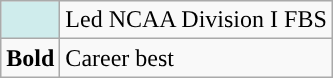<table class="wikitable">
<tr>
<td style="background:#cfecec;"></td>
<td>Led NCAA Division I FBS</td>
</tr>
<tr>
<td><strong>Bold</strong></td>
<td>Career best</td>
</tr>
</table>
